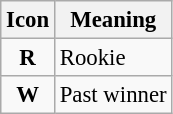<table class="wikitable" style="font-size: 95%;">
<tr>
<th>Icon</th>
<th>Meaning</th>
</tr>
<tr>
<td align="center"><strong><span>R</span></strong></td>
<td>Rookie</td>
</tr>
<tr>
<td align="center"><strong><span>W</span></strong></td>
<td>Past winner</td>
</tr>
</table>
